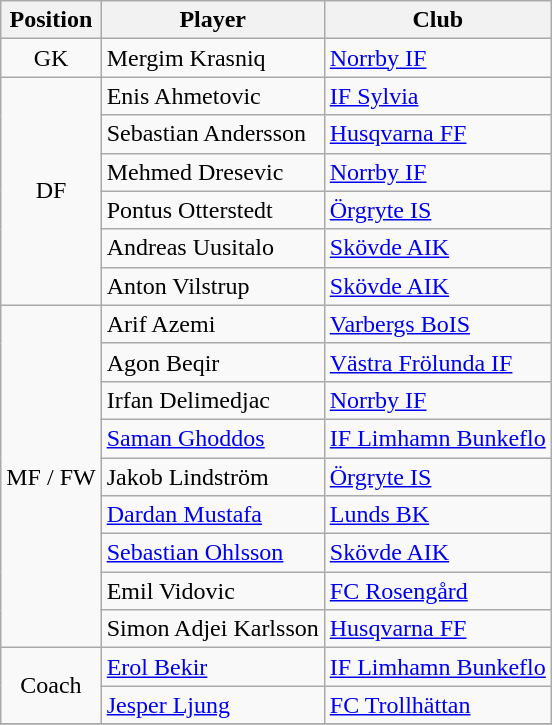<table class="wikitable" style="text-align:center;float:left; margin-right:1em;">
<tr>
<th>Position</th>
<th>Player</th>
<th>Club</th>
</tr>
<tr>
<td>GK</td>
<td align="left"> Mergim Krasniq</td>
<td align="left"><a href='#'>Norrby IF</a></td>
</tr>
<tr>
<td rowspan="6">DF</td>
<td align="left"> Enis Ahmetovic</td>
<td align="left"><a href='#'>IF Sylvia</a></td>
</tr>
<tr>
<td align="left"> Sebastian Andersson</td>
<td align="left"><a href='#'>Husqvarna FF</a></td>
</tr>
<tr>
<td align="left"> Mehmed Dresevic</td>
<td align="left"><a href='#'>Norrby IF</a></td>
</tr>
<tr>
<td align="left"> Pontus Otterstedt</td>
<td align="left"><a href='#'>Örgryte IS</a></td>
</tr>
<tr>
<td align="left"> Andreas Uusitalo</td>
<td align="left"><a href='#'>Skövde AIK</a></td>
</tr>
<tr>
<td align="left"> Anton Vilstrup</td>
<td align="left"><a href='#'>Skövde AIK</a></td>
</tr>
<tr>
<td rowspan="9">MF / FW</td>
<td align="left"> Arif Azemi</td>
<td align="left"><a href='#'>Varbergs BoIS</a></td>
</tr>
<tr>
<td align="left"> Agon Beqir</td>
<td align="left"><a href='#'>Västra Frölunda IF</a></td>
</tr>
<tr>
<td align="left"> Irfan Delimedjac</td>
<td align="left"><a href='#'>Norrby IF</a></td>
</tr>
<tr>
<td align="left"> <a href='#'>Saman Ghoddos</a></td>
<td align="left"><a href='#'>IF Limhamn Bunkeflo</a></td>
</tr>
<tr>
<td align="left"> Jakob Lindström</td>
<td align="left"><a href='#'>Örgryte IS</a></td>
</tr>
<tr>
<td align="left"> <a href='#'>Dardan Mustafa</a></td>
<td align="left"><a href='#'>Lunds BK</a></td>
</tr>
<tr>
<td align="left"> <a href='#'>Sebastian Ohlsson</a></td>
<td align="left"><a href='#'>Skövde AIK</a></td>
</tr>
<tr>
<td align="left"> Emil Vidovic</td>
<td align="left"><a href='#'>FC Rosengård</a></td>
</tr>
<tr>
<td align="left"> Simon Adjei Karlsson</td>
<td align="left"><a href='#'>Husqvarna FF</a></td>
</tr>
<tr>
<td rowspan="2">Coach</td>
<td align="left"> <a href='#'>Erol Bekir</a></td>
<td align="left"><a href='#'>IF Limhamn Bunkeflo</a></td>
</tr>
<tr>
<td align="left"> <a href='#'>Jesper Ljung</a></td>
<td align="left"><a href='#'>FC Trollhättan</a></td>
</tr>
<tr>
</tr>
</table>
